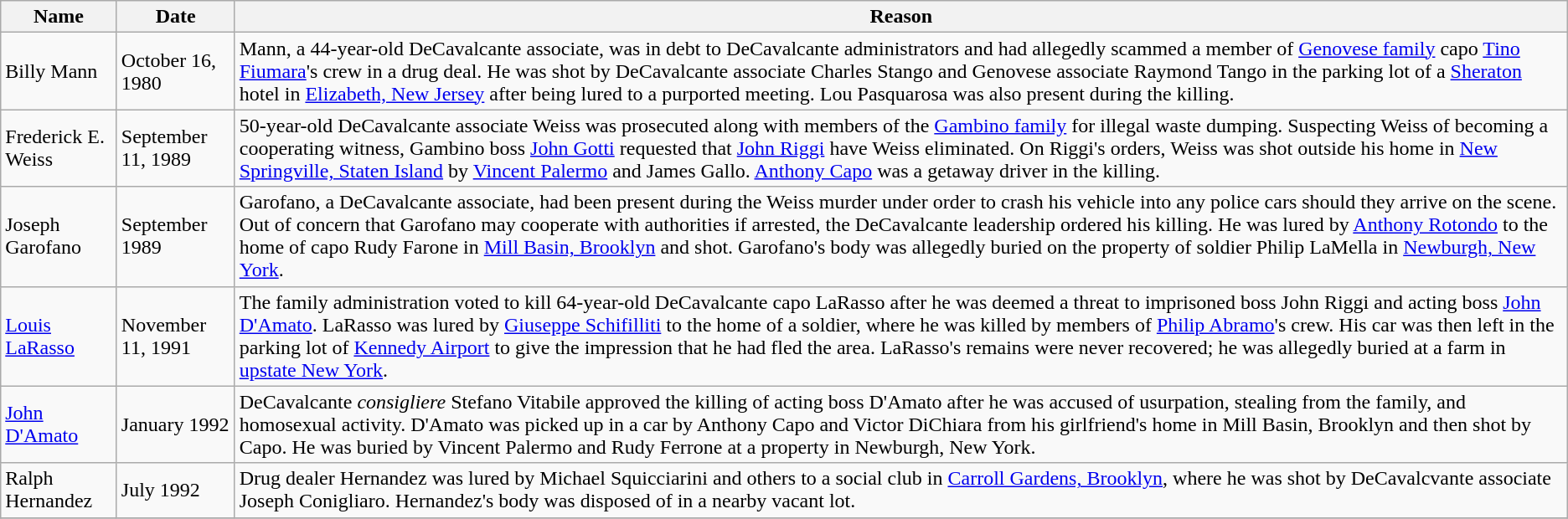<table border="1" class="wikitable">
<tr>
<th>Name</th>
<th>Date</th>
<th>Reason</th>
</tr>
<tr>
<td>Billy Mann</td>
<td>October 16, 1980</td>
<td>Mann, a 44-year-old DeCavalcante associate, was in debt to DeCavalcante administrators and had allegedly scammed a member of <a href='#'>Genovese family</a> capo <a href='#'>Tino Fiumara</a>'s crew in a drug deal. He was shot by DeCavalcante associate Charles Stango and Genovese associate Raymond Tango in the parking lot of a <a href='#'>Sheraton</a> hotel in <a href='#'>Elizabeth, New Jersey</a> after being lured to a purported meeting. Lou Pasquarosa was also present during the killing.</td>
</tr>
<tr>
<td>Frederick E. Weiss</td>
<td>September 11, 1989</td>
<td>50-year-old DeCavalcante associate Weiss was prosecuted along with members of the <a href='#'>Gambino family</a> for illegal waste dumping. Suspecting Weiss of becoming a cooperating witness, Gambino boss <a href='#'>John Gotti</a> requested that <a href='#'>John Riggi</a> have Weiss eliminated. On Riggi's orders, Weiss was shot outside his home in <a href='#'>New Springville, Staten Island</a> by <a href='#'>Vincent Palermo</a> and James Gallo. <a href='#'>Anthony Capo</a> was a getaway driver in the killing.</td>
</tr>
<tr>
<td>Joseph Garofano</td>
<td>September 1989</td>
<td>Garofano, a DeCavalcante associate, had been present during the Weiss murder under order to crash his vehicle into any police cars should they arrive on the scene. Out of concern that Garofano may cooperate with authorities if arrested, the DeCavalcante leadership ordered his killing. He was lured by <a href='#'>Anthony Rotondo</a> to the home of capo Rudy Farone in <a href='#'>Mill Basin, Brooklyn</a> and shot. Garofano's body was allegedly buried on the property of soldier Philip LaMella in <a href='#'>Newburgh, New York</a>.</td>
</tr>
<tr>
<td><a href='#'>Louis LaRasso</a></td>
<td>November 11, 1991</td>
<td>The family administration voted to kill 64-year-old DeCavalcante capo LaRasso after he was deemed a threat to imprisoned boss John Riggi and acting boss <a href='#'>John D'Amato</a>. LaRasso was lured by <a href='#'>Giuseppe Schifilliti</a> to the home of a soldier, where he was killed by members of <a href='#'>Philip Abramo</a>'s crew. His car was then left in the parking lot of <a href='#'>Kennedy Airport</a> to give the impression that he had fled the area. LaRasso's remains were never recovered; he was allegedly buried at a farm in <a href='#'>upstate New York</a>.</td>
</tr>
<tr>
<td><a href='#'>John D'Amato</a></td>
<td>January 1992</td>
<td>DeCavalcante <em>consigliere</em> Stefano Vitabile approved the killing of acting boss D'Amato after he was accused of usurpation, stealing from the family, and homosexual activity. D'Amato was picked up in a car by Anthony Capo and Victor DiChiara from his girlfriend's home in Mill Basin, Brooklyn and then shot by Capo. He was buried by Vincent Palermo and Rudy Ferrone at a property in Newburgh, New York.</td>
</tr>
<tr>
<td>Ralph Hernandez</td>
<td>July 1992</td>
<td>Drug dealer Hernandez was lured by Michael Squicciarini and others to a social club in <a href='#'>Carroll Gardens, Brooklyn</a>, where he was shot by DeCavalcvante associate Joseph Conigliaro. Hernandez's body was disposed of in a nearby vacant lot.</td>
</tr>
<tr>
</tr>
</table>
